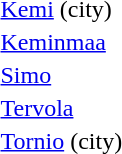<table>
<tr>
<td></td>
<td><a href='#'>Kemi</a> (city)</td>
</tr>
<tr>
<td></td>
<td><a href='#'>Keminmaa</a></td>
</tr>
<tr>
<td></td>
<td><a href='#'>Simo</a></td>
</tr>
<tr>
<td></td>
<td><a href='#'>Tervola</a></td>
</tr>
<tr>
<td></td>
<td><a href='#'>Tornio</a> (city)</td>
</tr>
</table>
